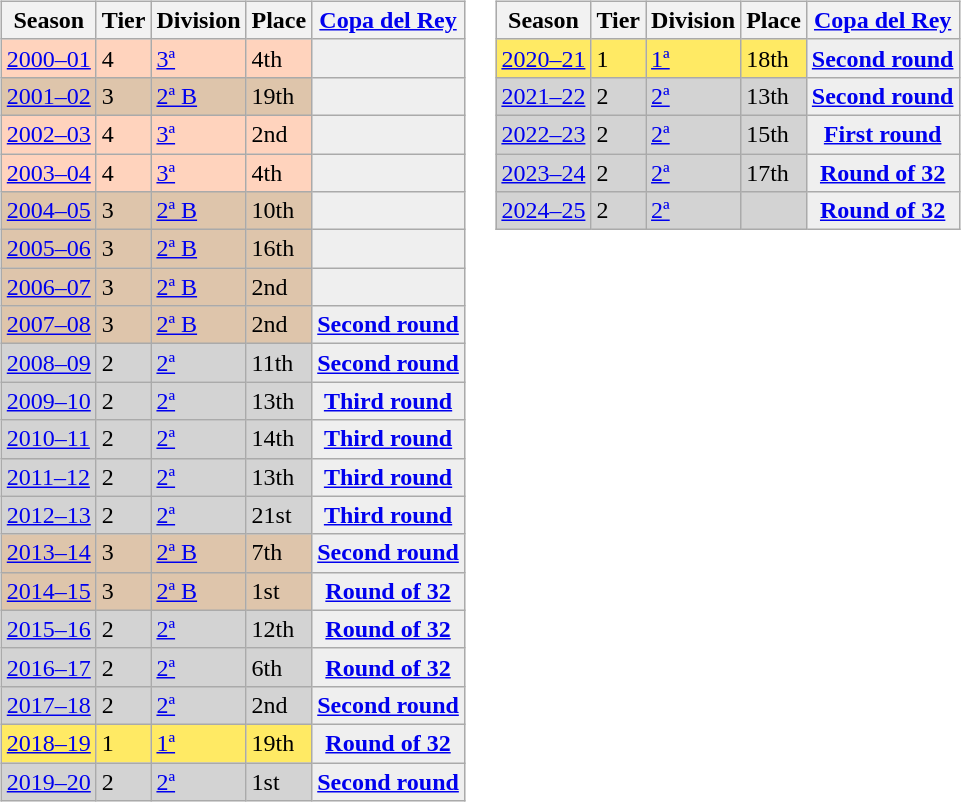<table>
<tr>
<td valign="top" width=0%><br><table class="wikitable">
<tr style="background:#f0f6fa;">
<th>Season</th>
<th>Tier</th>
<th>Division</th>
<th>Place</th>
<th><a href='#'>Copa del Rey</a></th>
</tr>
<tr>
<td style="background:#FFD3BD;"><a href='#'>2000–01</a></td>
<td style="background:#FFD3BD;">4</td>
<td style="background:#FFD3BD;"><a href='#'>3ª</a></td>
<td style="background:#FFD3BD;">4th</td>
<th style="background:#efefef;"></th>
</tr>
<tr>
<td style="background:#DEC5AB;"><a href='#'>2001–02</a></td>
<td style="background:#DEC5AB;">3</td>
<td style="background:#DEC5AB;"><a href='#'>2ª B</a></td>
<td style="background:#DEC5AB;">19th</td>
<th style="background:#efefef;"></th>
</tr>
<tr>
<td style="background:#FFD3BD;"><a href='#'>2002–03</a></td>
<td style="background:#FFD3BD;">4</td>
<td style="background:#FFD3BD;"><a href='#'>3ª</a></td>
<td style="background:#FFD3BD;">2nd</td>
<th style="background:#efefef;"></th>
</tr>
<tr>
<td style="background:#FFD3BD;"><a href='#'>2003–04</a></td>
<td style="background:#FFD3BD;">4</td>
<td style="background:#FFD3BD;"><a href='#'>3ª</a></td>
<td style="background:#FFD3BD;">4th</td>
<th style="background:#efefef;"></th>
</tr>
<tr>
<td style="background:#DEC5AB;"><a href='#'>2004–05</a></td>
<td style="background:#DEC5AB;">3</td>
<td style="background:#DEC5AB;"><a href='#'>2ª B</a></td>
<td style="background:#DEC5AB;">10th</td>
<th style="background:#efefef;"></th>
</tr>
<tr>
<td style="background:#DEC5AB;"><a href='#'>2005–06</a></td>
<td style="background:#DEC5AB;">3</td>
<td style="background:#DEC5AB;"><a href='#'>2ª B</a></td>
<td style="background:#DEC5AB;">16th</td>
<th style="background:#efefef;"></th>
</tr>
<tr>
<td style="background:#DEC5AB;"><a href='#'>2006–07</a></td>
<td style="background:#DEC5AB;">3</td>
<td style="background:#DEC5AB;"><a href='#'>2ª B</a></td>
<td style="background:#DEC5AB;">2nd</td>
<th style="background:#efefef;"></th>
</tr>
<tr>
<td style="background:#DEC5AB;"><a href='#'>2007–08</a></td>
<td style="background:#DEC5AB;">3</td>
<td style="background:#DEC5AB;"><a href='#'>2ª B</a></td>
<td style="background:#DEC5AB;">2nd</td>
<th style="background:#efefef;"><a href='#'>Second round</a></th>
</tr>
<tr>
<td style="background:#D3D3D3;"><a href='#'>2008–09</a></td>
<td style="background:#D3D3D3;">2</td>
<td style="background:#D3D3D3;"><a href='#'>2ª</a></td>
<td style="background:#D3D3D3;">11th</td>
<th style="background:#efefef;"><a href='#'>Second round</a></th>
</tr>
<tr>
<td style="background:#D3D3D3;"><a href='#'>2009–10</a></td>
<td style="background:#D3D3D3;">2</td>
<td style="background:#D3D3D3;"><a href='#'>2ª</a></td>
<td style="background:#D3D3D3;">13th</td>
<th style="background:#efefef;"><a href='#'>Third round</a></th>
</tr>
<tr>
<td style="background:#D3D3D3;"><a href='#'>2010–11</a></td>
<td style="background:#D3D3D3;">2</td>
<td style="background:#D3D3D3;"><a href='#'>2ª</a></td>
<td style="background:#D3D3D3;">14th</td>
<th style="background:#efefef;"><a href='#'>Third round</a></th>
</tr>
<tr>
<td style="background:#D3D3D3;"><a href='#'>2011–12</a></td>
<td style="background:#D3D3D3;">2</td>
<td style="background:#D3D3D3;"><a href='#'>2ª</a></td>
<td style="background:#D3D3D3;">13th</td>
<th style="background:#efefef;"><a href='#'>Third round</a></th>
</tr>
<tr>
<td style="background:#D3D3D3;"><a href='#'>2012–13</a></td>
<td style="background:#D3D3D3;">2</td>
<td style="background:#D3D3D3;"><a href='#'>2ª</a></td>
<td style="background:#D3D3D3;">21st</td>
<th style="background:#efefef;"><a href='#'>Third round</a></th>
</tr>
<tr>
<td style="background:#DEC5AB;"><a href='#'>2013–14</a></td>
<td style="background:#DEC5AB;">3</td>
<td style="background:#DEC5AB;"><a href='#'>2ª B</a></td>
<td style="background:#DEC5AB;">7th</td>
<th style="background:#efefef;"><a href='#'>Second round</a></th>
</tr>
<tr>
<td style="background:#DEC5AB;"><a href='#'>2014–15</a></td>
<td style="background:#DEC5AB;">3</td>
<td style="background:#DEC5AB;"><a href='#'>2ª B</a></td>
<td style="background:#DEC5AB;">1st</td>
<th style="background:#efefef;"><a href='#'>Round of 32</a></th>
</tr>
<tr>
<td style="background:#D3D3D3;"><a href='#'>2015–16</a></td>
<td style="background:#D3D3D3;">2</td>
<td style="background:#D3D3D3;"><a href='#'>2ª</a></td>
<td style="background:#D3D3D3;">12th</td>
<th style="background:#efefef;"><a href='#'>Round of 32</a></th>
</tr>
<tr>
<td style="background:#D3D3D3;"><a href='#'>2016–17</a></td>
<td style="background:#D3D3D3;">2</td>
<td style="background:#D3D3D3;"><a href='#'>2ª</a></td>
<td style="background:#D3D3D3;">6th</td>
<th style="background:#efefef;"><a href='#'>Round of 32</a></th>
</tr>
<tr>
<td style="background:#D3D3D3;"><a href='#'>2017–18</a></td>
<td style="background:#D3D3D3;">2</td>
<td style="background:#D3D3D3;"><a href='#'>2ª</a></td>
<td style="background:#D3D3D3;">2nd</td>
<th style="background:#efefef;"><a href='#'>Second round</a></th>
</tr>
<tr>
<td style="background:#FFEA64;"><a href='#'>2018–19</a></td>
<td style="background:#FFEA64;">1</td>
<td style="background:#FFEA64;"><a href='#'>1ª</a></td>
<td style="background:#FFEA64;">19th</td>
<th style="background:#efefef;"><a href='#'>Round of 32</a></th>
</tr>
<tr>
<td style="background:#D3D3D3;"><a href='#'>2019–20</a></td>
<td style="background:#D3D3D3;">2</td>
<td style="background:#D3D3D3;"><a href='#'>2ª</a></td>
<td style="background:#D3D3D3;">1st</td>
<th style="background:#efefef;"><a href='#'>Second round</a></th>
</tr>
</table>
</td>
<td valign="top" width=0%><br><table class="wikitable">
<tr style="background:#f0f6fa;">
<th>Season</th>
<th>Tier</th>
<th>Division</th>
<th>Place</th>
<th><a href='#'>Copa del Rey</a></th>
</tr>
<tr>
<td style="background:#FFEA64;"><a href='#'>2020–21</a></td>
<td style="background:#FFEA64;">1</td>
<td style="background:#FFEA64;"><a href='#'>1ª</a></td>
<td style="background:#FFEA64;">18th</td>
<th style="background:#efefef;"><a href='#'>Second round</a></th>
</tr>
<tr>
<td style="background:#D3D3D3;"><a href='#'>2021–22</a></td>
<td style="background:#D3D3D3;">2</td>
<td style="background:#D3D3D3;"><a href='#'>2ª</a></td>
<td style="background:#D3D3D3;">13th</td>
<th style="background:#efefef;"><a href='#'>Second round</a></th>
</tr>
<tr>
<td style="background:#D3D3D3;"><a href='#'>2022–23</a></td>
<td style="background:#D3D3D3;">2</td>
<td style="background:#D3D3D3;"><a href='#'>2ª</a></td>
<td style="background:#D3D3D3;">15th</td>
<th style="background:#efefef;"><a href='#'>First round</a></th>
</tr>
<tr>
<td style="background:#D3D3D3;"><a href='#'>2023–24</a></td>
<td style="background:#D3D3D3;">2</td>
<td style="background:#D3D3D3;"><a href='#'>2ª</a></td>
<td style="background:#D3D3D3;">17th</td>
<th style="background:#efefef;"><a href='#'>Round of 32</a></th>
</tr>
<tr>
<td style="background:#D3D3D3;"><a href='#'>2024–25</a></td>
<td style="background:#D3D3D3;">2</td>
<td style="background:#D3D3D3;"><a href='#'>2ª</a></td>
<td style="background:#D3D3D3;"></td>
<th style="background:#efefef;"><a href='#'>Round of 32</a></th>
</tr>
</table>
</td>
</tr>
</table>
